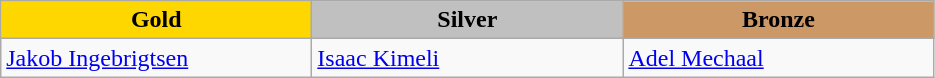<table class="wikitable" style="text-align:left">
<tr align="center">
<td width=200 bgcolor=gold><strong>Gold</strong></td>
<td width=200 bgcolor=silver><strong>Silver</strong></td>
<td width=200 bgcolor=CC9966><strong>Bronze</strong></td>
</tr>
<tr>
<td><a href='#'>Jakob Ingebrigtsen</a><br><em></em></td>
<td><a href='#'>Isaac Kimeli</a><br><em></em></td>
<td><a href='#'>Adel Mechaal</a><br><em></em></td>
</tr>
</table>
